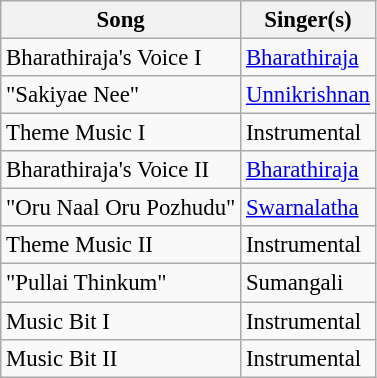<table class="wikitable tracklist" style="font-size:95%;">
<tr>
<th>Song</th>
<th>Singer(s)</th>
</tr>
<tr>
<td>Bharathiraja's Voice I</td>
<td><a href='#'>Bharathiraja</a></td>
</tr>
<tr>
<td>"Sakiyae Nee"</td>
<td><a href='#'>Unnikrishnan</a></td>
</tr>
<tr>
<td>Theme Music I</td>
<td>Instrumental</td>
</tr>
<tr>
<td>Bharathiraja's Voice II</td>
<td><a href='#'>Bharathiraja</a></td>
</tr>
<tr>
<td>"Oru Naal Oru Pozhudu"</td>
<td><a href='#'>Swarnalatha</a></td>
</tr>
<tr>
<td>Theme Music II</td>
<td>Instrumental</td>
</tr>
<tr>
<td>"Pullai Thinkum"</td>
<td>Sumangali</td>
</tr>
<tr>
<td>Music Bit I</td>
<td>Instrumental</td>
</tr>
<tr>
<td>Music Bit II</td>
<td>Instrumental</td>
</tr>
</table>
